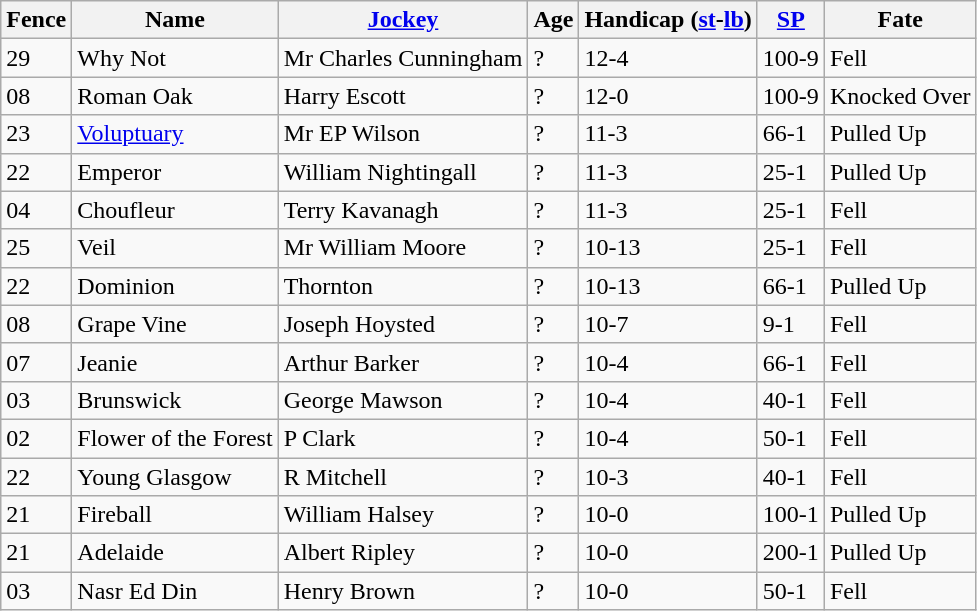<table class="wikitable sortable">
<tr>
<th>Fence</th>
<th>Name</th>
<th><a href='#'>Jockey</a></th>
<th>Age</th>
<th>Handicap (<a href='#'>st</a>-<a href='#'>lb</a>)</th>
<th><a href='#'>SP</a></th>
<th>Fate</th>
</tr>
<tr>
<td>29</td>
<td>Why Not</td>
<td>Mr Charles Cunningham</td>
<td>?</td>
<td>12-4</td>
<td>100-9</td>
<td>Fell</td>
</tr>
<tr>
<td>08</td>
<td>Roman Oak</td>
<td>Harry Escott</td>
<td>?</td>
<td>12-0</td>
<td>100-9</td>
<td>Knocked Over</td>
</tr>
<tr>
<td>23</td>
<td><a href='#'>Voluptuary</a></td>
<td>Mr EP Wilson</td>
<td>?</td>
<td>11-3</td>
<td>66-1</td>
<td>Pulled Up</td>
</tr>
<tr>
<td>22</td>
<td>Emperor</td>
<td>William Nightingall</td>
<td>?</td>
<td>11-3</td>
<td>25-1</td>
<td>Pulled Up</td>
</tr>
<tr>
<td>04</td>
<td>Choufleur</td>
<td>Terry Kavanagh</td>
<td>?</td>
<td>11-3</td>
<td>25-1</td>
<td>Fell</td>
</tr>
<tr>
<td>25</td>
<td>Veil</td>
<td>Mr William Moore</td>
<td>?</td>
<td>10-13</td>
<td>25-1</td>
<td>Fell</td>
</tr>
<tr>
<td>22</td>
<td>Dominion</td>
<td>Thornton</td>
<td>?</td>
<td>10-13</td>
<td>66-1</td>
<td>Pulled Up</td>
</tr>
<tr>
<td>08</td>
<td>Grape Vine</td>
<td>Joseph Hoysted</td>
<td>?</td>
<td>10-7</td>
<td>9-1</td>
<td>Fell</td>
</tr>
<tr>
<td>07</td>
<td>Jeanie</td>
<td>Arthur Barker</td>
<td>?</td>
<td>10-4</td>
<td>66-1</td>
<td>Fell</td>
</tr>
<tr>
<td>03</td>
<td>Brunswick</td>
<td>George Mawson</td>
<td>?</td>
<td>10-4</td>
<td>40-1</td>
<td>Fell</td>
</tr>
<tr>
<td>02</td>
<td>Flower of the Forest</td>
<td>P Clark</td>
<td>?</td>
<td>10-4</td>
<td>50-1</td>
<td>Fell</td>
</tr>
<tr>
<td>22</td>
<td>Young Glasgow</td>
<td>R Mitchell</td>
<td>?</td>
<td>10-3</td>
<td>40-1</td>
<td>Fell</td>
</tr>
<tr>
<td>21</td>
<td>Fireball</td>
<td>William Halsey</td>
<td>?</td>
<td>10-0</td>
<td>100-1</td>
<td>Pulled Up</td>
</tr>
<tr>
<td>21</td>
<td>Adelaide</td>
<td>Albert Ripley</td>
<td>?</td>
<td>10-0</td>
<td>200-1</td>
<td>Pulled Up</td>
</tr>
<tr>
<td>03</td>
<td>Nasr Ed Din</td>
<td>Henry Brown</td>
<td>?</td>
<td>10-0</td>
<td>50-1</td>
<td>Fell</td>
</tr>
</table>
